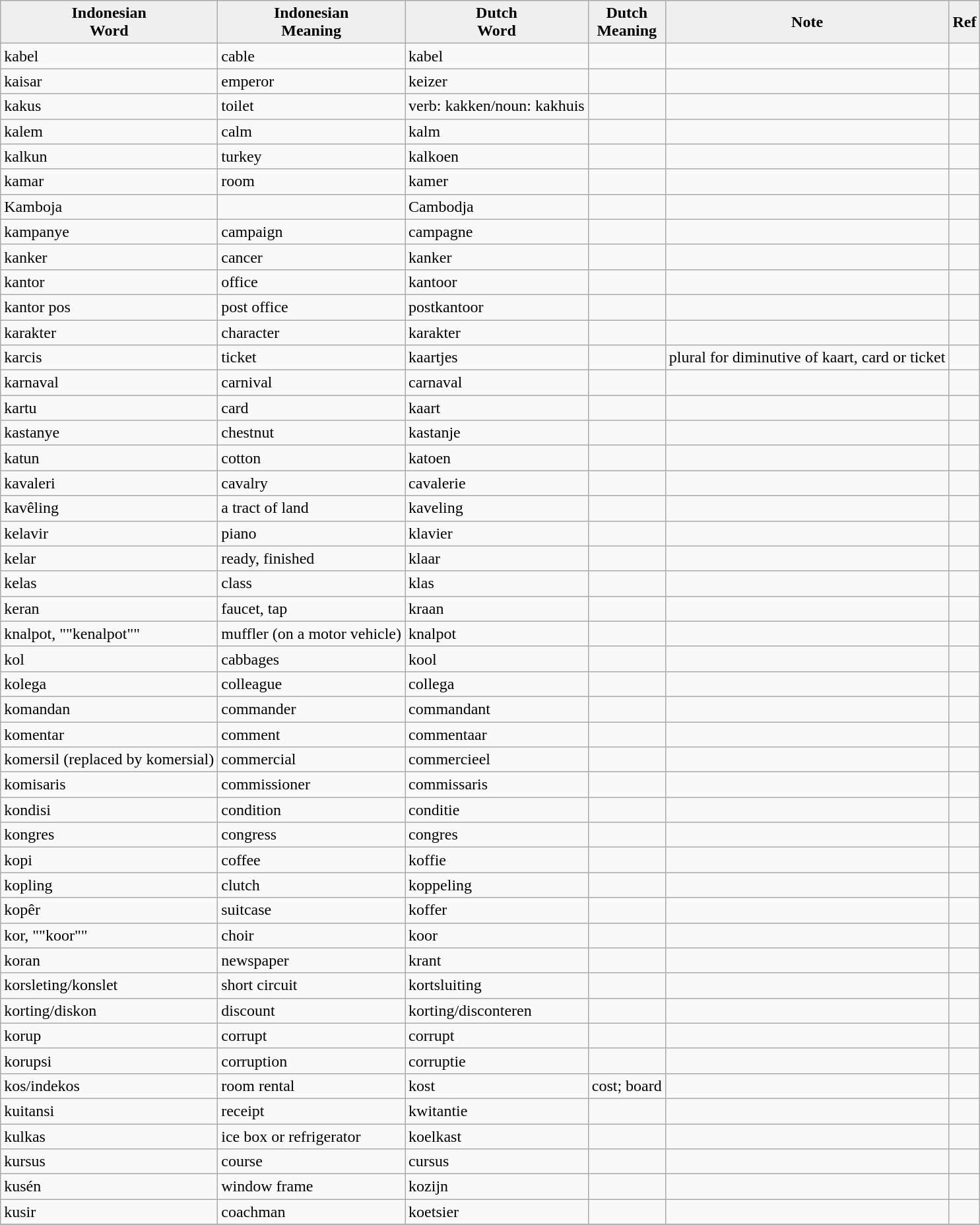<table class="wikitable">
<tr>
<th style="background:#efefef;">Indonesian <br>Word</th>
<th style="background:#efefef;">Indonesian <br>Meaning</th>
<th style="background:#efefef;">Dutch <br>Word</th>
<th style="background:#efefef;">Dutch <br>Meaning</th>
<th style="background:#efefef;">Note</th>
<th style="background:#efefef;">Ref</th>
</tr>
<tr>
<td>kabel</td>
<td>cable</td>
<td>kabel</td>
<td></td>
<td></td>
<td></td>
</tr>
<tr>
<td>kaisar</td>
<td>emperor</td>
<td>keizer</td>
<td></td>
<td></td>
<td></td>
</tr>
<tr>
<td>kakus</td>
<td>toilet</td>
<td>verb: kakken/noun: kakhuis</td>
<td></td>
<td></td>
<td></td>
</tr>
<tr>
<td>kalem</td>
<td>calm</td>
<td>kalm</td>
<td></td>
<td></td>
<td></td>
</tr>
<tr>
<td>kalkun</td>
<td>turkey</td>
<td>kalkoen</td>
<td></td>
<td></td>
<td></td>
</tr>
<tr>
<td>kamar</td>
<td>room</td>
<td>kamer</td>
<td></td>
<td></td>
<td></td>
</tr>
<tr>
<td>Kamboja</td>
<td></td>
<td>Cambodja</td>
<td></td>
<td></td>
<td></td>
</tr>
<tr>
<td>kampanye</td>
<td>campaign</td>
<td>campagne</td>
<td></td>
<td></td>
<td></td>
</tr>
<tr>
<td>kanker</td>
<td>cancer</td>
<td>kanker</td>
<td></td>
<td></td>
<td></td>
</tr>
<tr>
<td>kantor</td>
<td>office</td>
<td>kantoor</td>
<td></td>
<td></td>
<td></td>
</tr>
<tr>
<td>kantor pos</td>
<td>post office</td>
<td>postkantoor</td>
<td></td>
<td></td>
<td></td>
</tr>
<tr>
<td>karakter</td>
<td>character</td>
<td>karakter</td>
<td></td>
<td></td>
<td></td>
</tr>
<tr>
<td>karcis</td>
<td>ticket</td>
<td>kaartjes</td>
<td></td>
<td>plural for diminutive of kaart, card or ticket</td>
<td></td>
</tr>
<tr>
<td>karnaval</td>
<td>carnival</td>
<td>carnaval</td>
<td></td>
<td></td>
<td></td>
</tr>
<tr>
<td>kartu</td>
<td>card</td>
<td>kaart</td>
<td></td>
<td></td>
<td></td>
</tr>
<tr>
<td>kastanye</td>
<td>chestnut</td>
<td>kastanje</td>
<td></td>
<td></td>
<td></td>
</tr>
<tr>
<td>katun</td>
<td>cotton</td>
<td>katoen</td>
<td></td>
<td></td>
<td></td>
</tr>
<tr>
<td>kavaleri</td>
<td>cavalry</td>
<td>cavalerie</td>
<td></td>
<td></td>
<td></td>
</tr>
<tr>
<td>kavêling</td>
<td>a tract of land</td>
<td>kaveling</td>
<td></td>
<td></td>
<td></td>
</tr>
<tr>
<td>kelavir</td>
<td>piano</td>
<td>klavier</td>
<td></td>
<td></td>
<td></td>
</tr>
<tr>
<td>kelar</td>
<td>ready, finished</td>
<td>klaar</td>
<td></td>
<td></td>
<td></td>
</tr>
<tr>
<td>kelas</td>
<td>class</td>
<td>klas</td>
<td></td>
<td></td>
<td></td>
</tr>
<tr>
<td>keran</td>
<td>faucet, tap</td>
<td>kraan</td>
<td></td>
<td></td>
<td></td>
</tr>
<tr>
<td>knalpot, ""kenalpot""</td>
<td>muffler (on a motor vehicle)</td>
<td>knalpot</td>
<td></td>
<td></td>
<td></td>
</tr>
<tr>
<td>kol</td>
<td>cabbages</td>
<td>kool</td>
<td></td>
<td></td>
<td></td>
</tr>
<tr>
<td>kolega</td>
<td>colleague</td>
<td>collega</td>
<td></td>
<td></td>
<td></td>
</tr>
<tr>
<td>komandan</td>
<td>commander</td>
<td>commandant</td>
<td></td>
<td></td>
<td></td>
</tr>
<tr>
<td>komentar</td>
<td>comment</td>
<td>commentaar</td>
<td></td>
<td></td>
<td></td>
</tr>
<tr>
<td>komersil (replaced by komersial)</td>
<td>commercial</td>
<td>commercieel</td>
<td></td>
<td></td>
<td></td>
</tr>
<tr>
<td>komisaris</td>
<td>commissioner</td>
<td>commissaris</td>
<td></td>
<td></td>
<td></td>
</tr>
<tr>
<td>kondisi</td>
<td>condition</td>
<td>conditie</td>
<td></td>
<td></td>
<td></td>
</tr>
<tr>
<td>kongres</td>
<td>congress</td>
<td>congres</td>
<td></td>
<td></td>
<td></td>
</tr>
<tr>
<td>kopi</td>
<td>coffee</td>
<td>koffie</td>
<td></td>
<td></td>
<td></td>
</tr>
<tr>
<td>kopling</td>
<td>clutch</td>
<td>koppeling</td>
<td></td>
<td></td>
<td></td>
</tr>
<tr>
<td>kopêr</td>
<td>suitcase</td>
<td>koffer</td>
<td></td>
<td></td>
<td></td>
</tr>
<tr>
<td>kor, ""koor""</td>
<td>choir</td>
<td>koor</td>
<td></td>
<td></td>
<td></td>
</tr>
<tr>
<td>koran</td>
<td>newspaper</td>
<td>krant</td>
<td></td>
<td></td>
<td></td>
</tr>
<tr>
<td>korsleting/konslet</td>
<td>short circuit</td>
<td>kortsluiting</td>
<td></td>
<td></td>
<td></td>
</tr>
<tr>
<td>korting/diskon</td>
<td>discount</td>
<td>korting/disconteren</td>
<td></td>
<td></td>
<td></td>
</tr>
<tr>
<td>korup</td>
<td>corrupt</td>
<td>corrupt</td>
<td></td>
<td></td>
<td></td>
</tr>
<tr>
<td>korupsi</td>
<td>corruption</td>
<td>corruptie</td>
<td></td>
<td></td>
<td></td>
</tr>
<tr>
<td>kos/indekos</td>
<td>room rental</td>
<td>kost</td>
<td>cost; board</td>
<td></td>
<td></td>
</tr>
<tr>
<td>kuitansi</td>
<td>receipt</td>
<td>kwitantie</td>
<td></td>
<td></td>
<td></td>
</tr>
<tr>
<td>kulkas</td>
<td>ice box or refrigerator</td>
<td>koelkast</td>
<td></td>
<td></td>
<td></td>
</tr>
<tr>
<td>kursus</td>
<td>course</td>
<td>cursus</td>
<td></td>
<td></td>
<td></td>
</tr>
<tr>
<td>kusén</td>
<td>window frame</td>
<td>kozijn</td>
<td></td>
<td></td>
<td></td>
</tr>
<tr>
<td>kusir</td>
<td>coachman</td>
<td>koetsier</td>
<td></td>
<td></td>
<td></td>
</tr>
<tr>
</tr>
</table>
